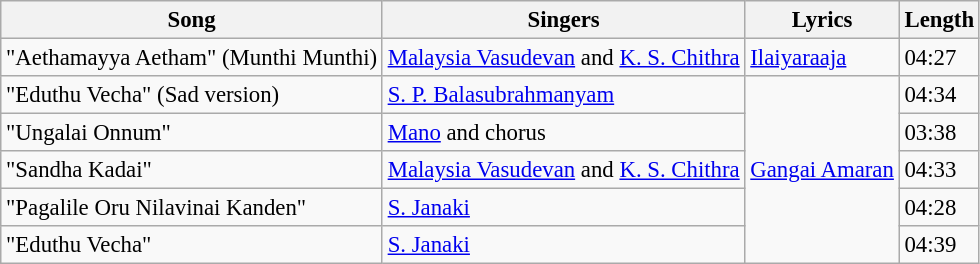<table class="wikitable" style="font-size:95%;">
<tr>
<th>Song</th>
<th>Singers</th>
<th>Lyrics</th>
<th>Length</th>
</tr>
<tr>
<td>"Aethamayya Aetham" (Munthi Munthi)</td>
<td><a href='#'>Malaysia Vasudevan</a> and <a href='#'>K. S. Chithra</a></td>
<td><a href='#'>Ilaiyaraaja</a></td>
<td>04:27</td>
</tr>
<tr>
<td>"Eduthu Vecha" (Sad version)</td>
<td><a href='#'>S. P. Balasubrahmanyam</a></td>
<td rowspan=5><a href='#'>Gangai Amaran</a></td>
<td>04:34</td>
</tr>
<tr>
<td>"Ungalai Onnum"</td>
<td><a href='#'>Mano</a> and chorus</td>
<td>03:38</td>
</tr>
<tr>
<td>"Sandha Kadai"</td>
<td><a href='#'>Malaysia Vasudevan</a> and <a href='#'>K. S. Chithra</a></td>
<td>04:33</td>
</tr>
<tr>
<td>"Pagalile Oru Nilavinai Kanden"</td>
<td><a href='#'>S. Janaki</a></td>
<td>04:28</td>
</tr>
<tr>
<td>"Eduthu Vecha"</td>
<td><a href='#'>S. Janaki</a></td>
<td>04:39</td>
</tr>
</table>
